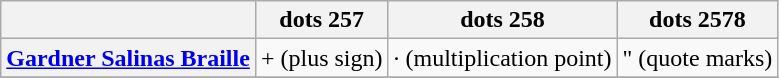<table class="wikitable">
<tr>
<th></th>
<th>dots 257</th>
<th>dots 258</th>
<th>dots 2578</th>
</tr>
<tr>
<th align=left><a href='#'>Gardner Salinas Braille</a></th>
<td>+ (plus sign)</td>
<td>· (multiplication point)</td>
<td>" (quote marks)</td>
</tr>
<tr>
</tr>
<tr>
</tr>
</table>
